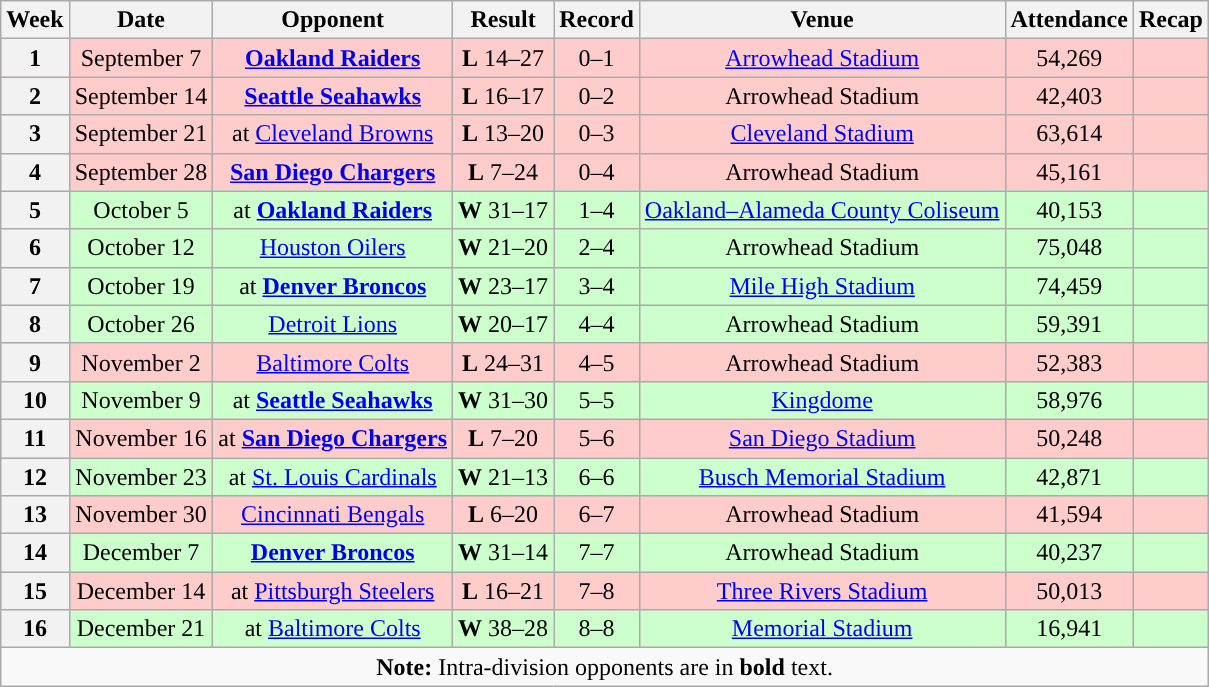<table class="wikitable" style="text-align:center">
<tr>
<th>Week</th>
<th>Date</th>
<th>Opponent</th>
<th>Result</th>
<th>Record</th>
<th>Venue</th>
<th>Attendance</th>
<th>Recap</th>
</tr>
<tr style="background:#fcc">
<th>1</th>
<td>September 7</td>
<td><strong><a href='#'>Oakland Raiders</a></strong></td>
<td><strong>L</strong> 14–27</td>
<td>0–1</td>
<td><a href='#'>Arrowhead Stadium</a></td>
<td>54,269</td>
<td></td>
</tr>
<tr style="background:#fcc">
<th>2</th>
<td>September 14</td>
<td><strong><a href='#'>Seattle Seahawks</a></strong></td>
<td><strong>L</strong> 16–17</td>
<td>0–2</td>
<td>Arrowhead Stadium</td>
<td>42,403</td>
<td></td>
</tr>
<tr style="background:#fcc">
<th>3</th>
<td>September 21</td>
<td>at <a href='#'>Cleveland Browns</a></td>
<td><strong>L</strong> 13–20</td>
<td>0–3</td>
<td><a href='#'>Cleveland Stadium</a></td>
<td>63,614</td>
<td></td>
</tr>
<tr style="background:#fcc">
<th>4</th>
<td>September 28</td>
<td><strong><a href='#'>San Diego Chargers</a></strong></td>
<td><strong>L</strong> 7–24</td>
<td>0–4</td>
<td>Arrowhead Stadium</td>
<td>45,161</td>
<td></td>
</tr>
<tr style="background:#cfc">
<th>5</th>
<td>October 5</td>
<td>at <strong><a href='#'>Oakland Raiders</a></strong></td>
<td><strong>W</strong> 31–17</td>
<td>1–4</td>
<td><a href='#'>Oakland–Alameda County Coliseum</a></td>
<td>40,153</td>
<td></td>
</tr>
<tr style="background:#cfc">
<th>6</th>
<td>October 12</td>
<td><a href='#'>Houston Oilers</a></td>
<td><strong>W</strong> 21–20</td>
<td>2–4</td>
<td>Arrowhead Stadium</td>
<td>75,048</td>
<td></td>
</tr>
<tr style="background:#cfc">
<th>7</th>
<td>October 19</td>
<td>at <strong><a href='#'>Denver Broncos</a> </strong></td>
<td><strong>W</strong> 23–17</td>
<td>3–4</td>
<td><a href='#'>Mile High Stadium</a></td>
<td>74,459</td>
<td></td>
</tr>
<tr style="background:#cfc">
<th>8</th>
<td>October 26</td>
<td><a href='#'>Detroit Lions</a></td>
<td><strong>W</strong> 20–17</td>
<td>4–4</td>
<td>Arrowhead Stadium</td>
<td>59,391</td>
<td></td>
</tr>
<tr style="background:#fcc">
<th>9</th>
<td>November 2</td>
<td><a href='#'>Baltimore Colts</a></td>
<td><strong>L</strong> 24–31</td>
<td>4–5</td>
<td>Arrowhead Stadium</td>
<td>52,383</td>
<td></td>
</tr>
<tr style="background:#cfc">
<th>10</th>
<td>November 9</td>
<td>at <strong><a href='#'>Seattle Seahawks</a></strong></td>
<td><strong>W</strong> 31–30</td>
<td>5–5</td>
<td><a href='#'>Kingdome</a></td>
<td>58,976</td>
<td></td>
</tr>
<tr style="background:#fcc">
<th>11</th>
<td>November 16</td>
<td>at <strong><a href='#'>San Diego Chargers</a></strong></td>
<td><strong>L</strong> 7–20</td>
<td>5–6</td>
<td><a href='#'>San Diego Stadium</a></td>
<td>50,248</td>
<td></td>
</tr>
<tr style="background:#cfc">
<th>12</th>
<td>November 23</td>
<td>at <a href='#'>St. Louis Cardinals</a></td>
<td><strong>W</strong> 21–13</td>
<td>6–6</td>
<td><a href='#'>Busch Memorial Stadium</a></td>
<td>42,871</td>
<td></td>
</tr>
<tr style="background:#fcc">
<th>13</th>
<td>November 30</td>
<td><a href='#'>Cincinnati Bengals</a></td>
<td><strong>L</strong> 6–20</td>
<td>6–7</td>
<td>Arrowhead Stadium</td>
<td>41,594</td>
<td></td>
</tr>
<tr style="background:#cfc">
<th>14</th>
<td>December 7</td>
<td><strong><a href='#'>Denver Broncos</a> </strong></td>
<td><strong>W</strong> 31–14</td>
<td>7–7</td>
<td>Arrowhead Stadium</td>
<td>40,237</td>
<td></td>
</tr>
<tr style="background:#fcc">
<th>15</th>
<td>December 14</td>
<td>at <a href='#'>Pittsburgh Steelers</a></td>
<td><strong>L</strong> 16–21</td>
<td>7–8</td>
<td><a href='#'>Three Rivers Stadium</a></td>
<td>50,013</td>
<td></td>
</tr>
<tr style="background:#cfc">
<th>16</th>
<td>December 21</td>
<td>at <a href='#'>Baltimore Colts</a></td>
<td><strong>W</strong> 38–28</td>
<td>8–8</td>
<td><a href='#'>Memorial Stadium</a></td>
<td>16,941</td>
<td></td>
</tr>
<tr>
<td colspan="8"><strong>Note:</strong> Intra-division opponents are in <strong>bold</strong> text.</td>
</tr>
</table>
